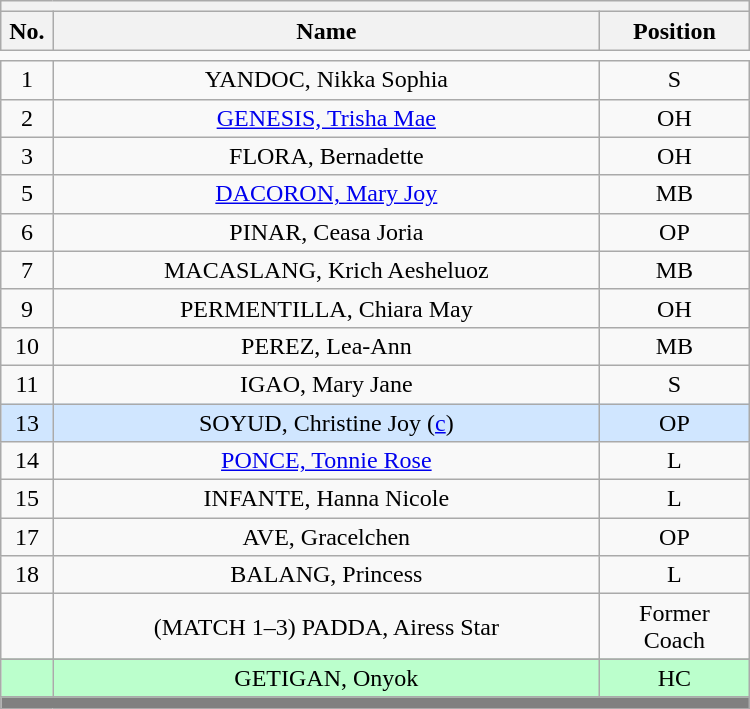<table class='wikitable mw-collapsible mw-collapsed' style="text-align: center; width: 500px; border: none">
<tr>
<th style='text-align: left;' colspan=3></th>
</tr>
<tr>
<th style='width: 7%;'>No.</th>
<th>Name</th>
<th style='width: 20%;'>Position</th>
</tr>
<tr>
<td style='border: none;'></td>
</tr>
<tr>
<td>1</td>
<td>YANDOC, Nikka Sophia</td>
<td>S</td>
</tr>
<tr>
<td>2</td>
<td><a href='#'>GENESIS, Trisha Mae</a></td>
<td>OH</td>
</tr>
<tr>
<td>3</td>
<td>FLORA, Bernadette</td>
<td>OH</td>
</tr>
<tr>
<td>5</td>
<td><a href='#'>DACORON, Mary Joy</a></td>
<td>MB</td>
</tr>
<tr>
<td>6</td>
<td>PINAR, Ceasa Joria</td>
<td>OP</td>
</tr>
<tr>
<td>7</td>
<td>MACASLANG, Krich Aesheluoz</td>
<td>MB</td>
</tr>
<tr>
<td>9</td>
<td>PERMENTILLA, Chiara May</td>
<td>OH</td>
</tr>
<tr>
<td>10</td>
<td>PEREZ, Lea-Ann</td>
<td>MB</td>
</tr>
<tr>
<td>11</td>
<td>IGAO, Mary Jane</td>
<td>S</td>
</tr>
<tr style="background:#D0E6FF">
<td>13</td>
<td>SOYUD, Christine Joy (<a href='#'>c</a>)</td>
<td>OP</td>
</tr>
<tr>
<td>14</td>
<td><a href='#'>PONCE, Tonnie Rose</a></td>
<td>L</td>
</tr>
<tr>
<td>15</td>
<td>INFANTE, Hanna Nicole</td>
<td>L</td>
</tr>
<tr>
<td>17</td>
<td>AVE, Gracelchen</td>
<td>OP</td>
</tr>
<tr>
<td>18</td>
<td>BALANG, Princess</td>
<td>L</td>
</tr>
<tr>
<td></td>
<td>(MATCH 1–3) PADDA, Airess Star</td>
<td>Former<br>Coach</td>
</tr>
<tr>
</tr>
<tr style="background:#BBFFCC">
<td></td>
<td>GETIGAN, Onyok</td>
<td>HC</td>
</tr>
<tr>
<th style='background: grey;' colspan=3></th>
</tr>
</table>
